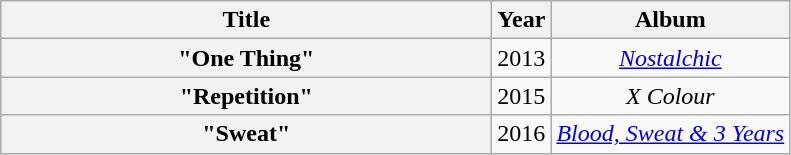<table class="wikitable plainrowheaders" style="text-align:center;">
<tr>
<th scope="col" style="width:20em;">Title</th>
<th scope="col">Year</th>
<th scope="col">Album</th>
</tr>
<tr>
<th scope="row">"One Thing"<br></th>
<td>2013</td>
<td><em><a href='#'>Nostalchic</a></em></td>
</tr>
<tr>
<th scope="row">"Repetition"<br></th>
<td>2015</td>
<td><em>X Colour</em></td>
</tr>
<tr>
<th scope="row">"Sweat"<br></th>
<td>2016</td>
<td><em><a href='#'>Blood, Sweat & 3 Years</a></em></td>
</tr>
</table>
